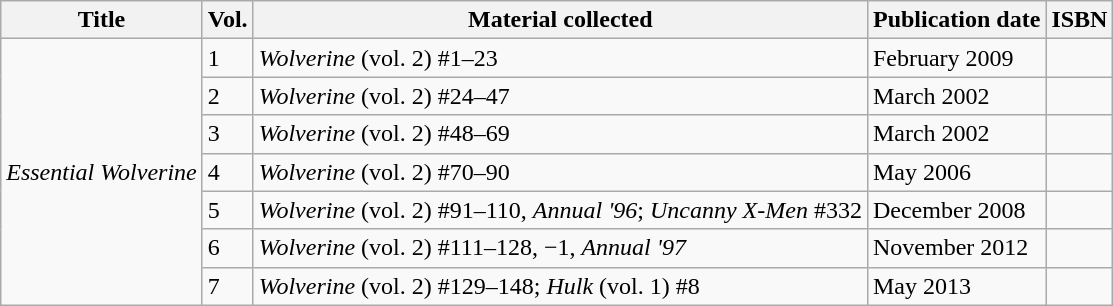<table class="wikitable">
<tr>
<th>Title</th>
<th>Vol.</th>
<th>Material collected</th>
<th>Publication date</th>
<th>ISBN</th>
</tr>
<tr>
<td rowspan="7"><em>Essential Wolverine</em></td>
<td>1</td>
<td><em>Wolverine</em> (vol. 2) #1–23</td>
<td>February 2009</td>
<td></td>
</tr>
<tr>
<td>2</td>
<td><em>Wolverine</em> (vol. 2) #24–47</td>
<td>March 2002</td>
<td></td>
</tr>
<tr>
<td>3</td>
<td><em>Wolverine</em> (vol. 2) #48–69</td>
<td>March 2002</td>
<td></td>
</tr>
<tr>
<td>4</td>
<td><em>Wolverine</em> (vol. 2) #70–90</td>
<td>May 2006</td>
<td></td>
</tr>
<tr>
<td>5</td>
<td><em>Wolverine</em> (vol. 2) #91–110, <em>Annual '96</em>; <em>Uncanny X-Men</em> #332</td>
<td>December 2008</td>
<td></td>
</tr>
<tr>
<td>6</td>
<td><em>Wolverine</em> (vol. 2) #111–128, −1, <em>Annual '97</em></td>
<td>November 2012</td>
<td></td>
</tr>
<tr>
<td>7</td>
<td><em>Wolverine</em> (vol. 2) #129–148; <em>Hulk</em> (vol. 1) #8</td>
<td>May 2013</td>
<td></td>
</tr>
</table>
